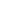<table style="width:22%; text-align:center;">
<tr style="color:white;">
<td style="background:"><strong>8</strong></td>
</tr>
</table>
